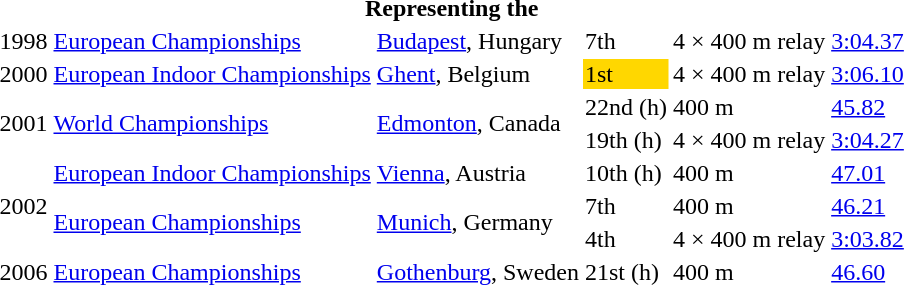<table>
<tr>
<th colspan="6">Representing the </th>
</tr>
<tr>
<td>1998</td>
<td><a href='#'>European Championships</a></td>
<td><a href='#'>Budapest</a>, Hungary</td>
<td>7th</td>
<td>4 × 400 m relay</td>
<td><a href='#'>3:04.37</a></td>
</tr>
<tr>
<td>2000</td>
<td><a href='#'>European Indoor Championships</a></td>
<td><a href='#'>Ghent</a>, Belgium</td>
<td bgcolor=gold>1st</td>
<td>4 × 400 m relay</td>
<td><a href='#'>3:06.10</a></td>
</tr>
<tr>
<td rowspan=2>2001</td>
<td rowspan=2><a href='#'>World Championships</a></td>
<td rowspan=2><a href='#'>Edmonton</a>, Canada</td>
<td>22nd (h)</td>
<td>400 m</td>
<td><a href='#'>45.82</a></td>
</tr>
<tr>
<td>19th (h)</td>
<td>4 × 400 m relay</td>
<td><a href='#'>3:04.27</a></td>
</tr>
<tr>
<td rowspan=3>2002</td>
<td><a href='#'>European Indoor Championships</a></td>
<td><a href='#'>Vienna</a>, Austria</td>
<td>10th (h)</td>
<td>400 m</td>
<td><a href='#'>47.01</a></td>
</tr>
<tr>
<td rowspan=2><a href='#'>European Championships</a></td>
<td rowspan=2><a href='#'>Munich</a>, Germany</td>
<td>7th</td>
<td>400 m</td>
<td><a href='#'>46.21</a></td>
</tr>
<tr>
<td>4th</td>
<td>4 × 400 m relay</td>
<td><a href='#'>3:03.82</a></td>
</tr>
<tr>
<td>2006</td>
<td><a href='#'>European Championships</a></td>
<td><a href='#'>Gothenburg</a>, Sweden</td>
<td>21st (h)</td>
<td>400 m</td>
<td><a href='#'>46.60</a></td>
</tr>
</table>
